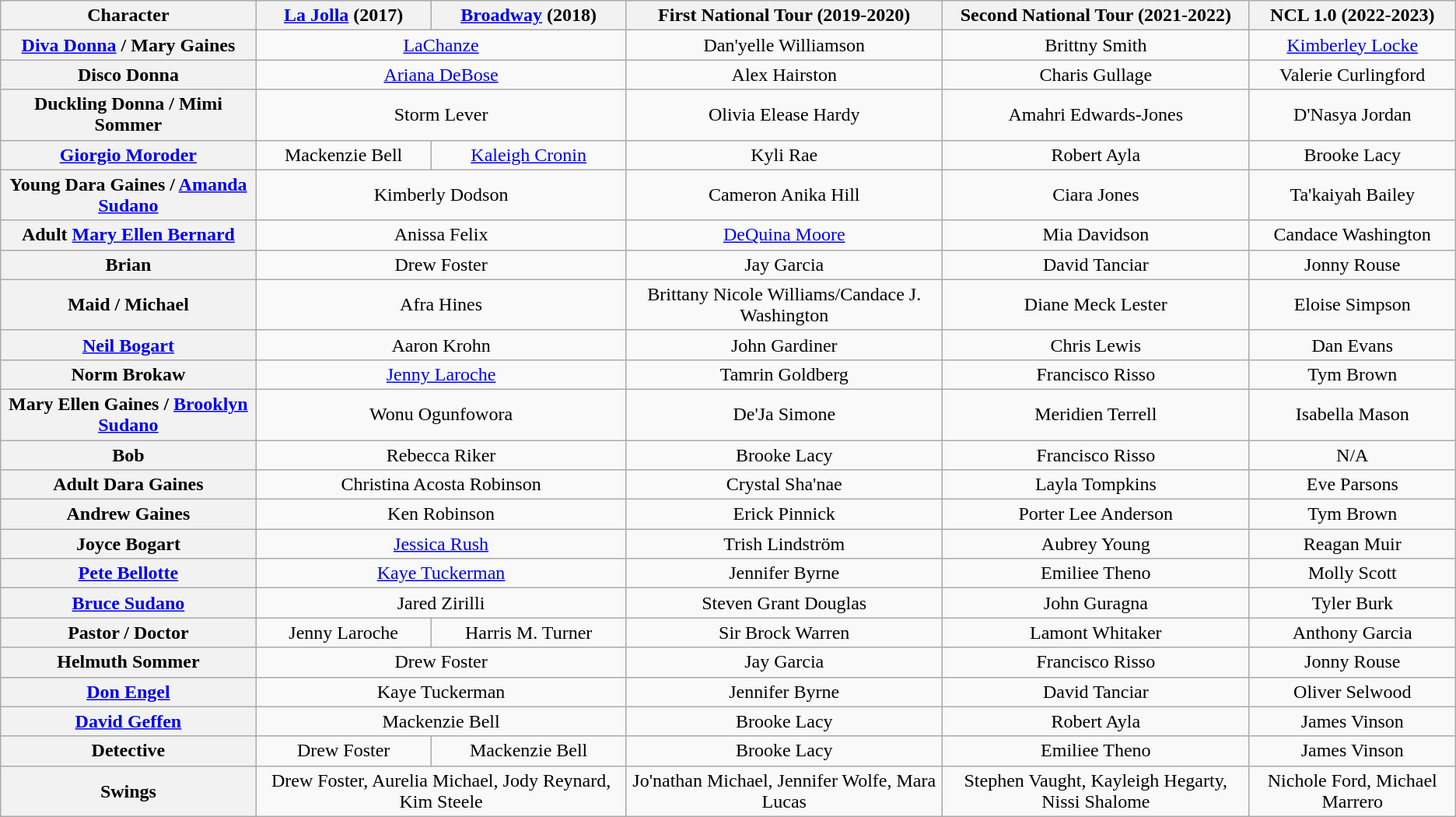<table class="wikitable" style="text-align:center; width:1000;">
<tr>
<th>Character</th>
<th><a href='#'>La Jolla</a> (2017)</th>
<th><a href='#'>Broadway</a> (2018)</th>
<th>First National Tour (2019-2020)</th>
<th>Second National Tour (2021-2022)</th>
<th>NCL 1.0 (2022-2023)</th>
</tr>
<tr>
<th><a href='#'>Diva Donna</a> / Mary Gaines</th>
<td colspan="2"><a href='#'>LaChanze</a></td>
<td>Dan'yelle Williamson</td>
<td>Brittny Smith</td>
<td><a href='#'>Kimberley Locke</a></td>
</tr>
<tr>
<th>Disco Donna</th>
<td colspan="2"><a href='#'>Ariana DeBose</a></td>
<td>Alex Hairston</td>
<td>Charis Gullage</td>
<td>Valerie Curlingford</td>
</tr>
<tr>
<th>Duckling Donna / Mimi Sommer</th>
<td colspan="2">Storm Lever</td>
<td>Olivia Elease Hardy</td>
<td>Amahri Edwards-Jones</td>
<td>D'Nasya Jordan</td>
</tr>
<tr>
<th><a href='#'>Giorgio Moroder</a></th>
<td colspan="1">Mackenzie Bell</td>
<td colspan="1"><a href='#'>Kaleigh Cronin</a></td>
<td>Kyli Rae</td>
<td>Robert Ayla</td>
<td>Brooke Lacy</td>
</tr>
<tr>
<th>Young Dara Gaines / <a href='#'>Amanda Sudano</a></th>
<td colspan="2">Kimberly Dodson</td>
<td>Cameron Anika Hill</td>
<td>Ciara Jones</td>
<td>Ta'kaiyah Bailey</td>
</tr>
<tr>
<th>Adult <a href='#'>Mary Ellen Bernard</a></th>
<td colspan="2">Anissa Felix</td>
<td><a href='#'>DeQuina Moore</a></td>
<td>Mia Davidson</td>
<td>Candace Washington</td>
</tr>
<tr>
<th>Brian</th>
<td colspan="2">Drew Foster</td>
<td>Jay Garcia</td>
<td>David Tanciar</td>
<td>Jonny Rouse</td>
</tr>
<tr>
<th>Maid / Michael</th>
<td colspan="2">Afra Hines</td>
<td>Brittany Nicole Williams/Candace J. Washington</td>
<td>Diane Meck Lester</td>
<td>Eloise Simpson</td>
</tr>
<tr>
<th><a href='#'>Neil Bogart</a></th>
<td colspan="2">Aaron Krohn</td>
<td>John Gardiner</td>
<td>Chris Lewis</td>
<td>Dan Evans</td>
</tr>
<tr>
<th>Norm Brokaw</th>
<td colspan="2"><a href='#'>Jenny Laroche</a></td>
<td>Tamrin Goldberg</td>
<td>Francisco Risso</td>
<td>Tym Brown</td>
</tr>
<tr>
<th>Mary Ellen Gaines / <a href='#'>Brooklyn Sudano</a></th>
<td colspan=2>Wonu Ogunfowora</td>
<td>De'Ja Simone</td>
<td>Meridien Terrell</td>
<td>Isabella Mason</td>
</tr>
<tr>
<th>Bob</th>
<td colspan=2>Rebecca Riker</td>
<td>Brooke Lacy</td>
<td>Francisco Risso</td>
<td>N/A</td>
</tr>
<tr>
<th>Adult Dara Gaines</th>
<td colspan=2>Christina Acosta Robinson</td>
<td>Crystal Sha'nae</td>
<td>Layla Tompkins</td>
<td>Eve Parsons</td>
</tr>
<tr>
<th>Andrew Gaines</th>
<td colspan=2>Ken Robinson</td>
<td>Erick Pinnick</td>
<td>Porter Lee Anderson</td>
<td>Tym Brown</td>
</tr>
<tr>
<th>Joyce Bogart</th>
<td colspan=2><a href='#'>Jessica Rush</a></td>
<td>Trish Lindström</td>
<td>Aubrey Young</td>
<td>Reagan Muir</td>
</tr>
<tr>
<th><a href='#'>Pete Bellotte</a></th>
<td colspan=2><a href='#'>Kaye Tuckerman</a></td>
<td>Jennifer Byrne</td>
<td>Emiliee Theno</td>
<td>Molly Scott</td>
</tr>
<tr>
<th><a href='#'>Bruce Sudano</a></th>
<td colspan=2>Jared Zirilli</td>
<td>Steven Grant Douglas</td>
<td>John Guragna</td>
<td>Tyler Burk</td>
</tr>
<tr>
<th>Pastor / Doctor</th>
<td>Jenny Laroche</td>
<td>Harris M. Turner</td>
<td>Sir Brock Warren</td>
<td>Lamont Whitaker</td>
<td>Anthony Garcia</td>
</tr>
<tr>
<th>Helmuth Sommer</th>
<td colspan="2">Drew Foster</td>
<td>Jay Garcia</td>
<td>Francisco Risso</td>
<td>Jonny Rouse</td>
</tr>
<tr>
<th><a href='#'>Don Engel</a></th>
<td colspan="2">Kaye Tuckerman</td>
<td>Jennifer Byrne</td>
<td>David Tanciar</td>
<td>Oliver Selwood</td>
</tr>
<tr>
<th><a href='#'>David Geffen</a></th>
<td colspan="2">Mackenzie Bell</td>
<td>Brooke Lacy</td>
<td>Robert Ayla</td>
<td>James Vinson</td>
</tr>
<tr>
<th>Detective</th>
<td>Drew Foster</td>
<td>Mackenzie Bell</td>
<td>Brooke Lacy</td>
<td>Emiliee Theno</td>
<td>James Vinson</td>
</tr>
<tr>
<th>Swings</th>
<td colspan="2">Drew Foster, Aurelia Michael, Jody Reynard, Kim Steele</td>
<td>Jo'nathan Michael, Jennifer Wolfe, Mara Lucas</td>
<td>Stephen Vaught, Kayleigh Hegarty, Nissi Shalome</td>
<td>Nichole Ford, Michael Marrero</td>
</tr>
</table>
